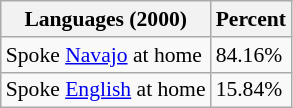<table class="wikitable sortable collapsible" style="font-size: 90%;">
<tr>
<th>Languages (2000) </th>
<th>Percent</th>
</tr>
<tr>
<td>Spoke <a href='#'>Navajo</a> at home</td>
<td>84.16%</td>
</tr>
<tr>
<td>Spoke <a href='#'>English</a> at home</td>
<td>15.84%</td>
</tr>
</table>
